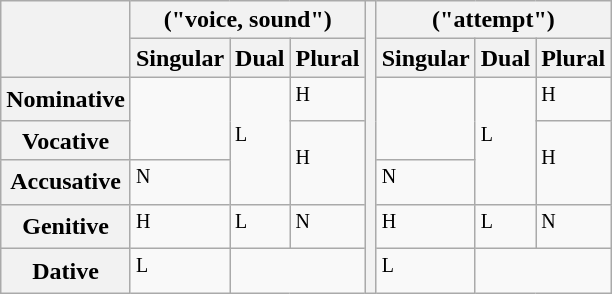<table class="wikitable">
<tr>
<th rowspan=2></th>
<th colspan=3> ("voice, sound")</th>
<th rowspan=7></th>
<th colspan=3> ("attempt")</th>
</tr>
<tr>
<th>Singular</th>
<th>Dual</th>
<th>Plural</th>
<th>Singular</th>
<th>Dual</th>
<th>Plural</th>
</tr>
<tr>
<th>Nominative</th>
<td rowspan="2"></td>
<td rowspan="3"><sup>L</sup></td>
<td><sup>H</sup></td>
<td rowspan="2"></td>
<td rowspan="3"><sup>L</sup></td>
<td><sup>H</sup></td>
</tr>
<tr>
<th>Vocative</th>
<td rowspan="2"><sup>H</sup></td>
<td rowspan="2"><sup>H</sup></td>
</tr>
<tr>
<th>Accusative</th>
<td><sup>N</sup></td>
<td><sup>N</sup></td>
</tr>
<tr>
<th>Genitive</th>
<td><sup>H</sup></td>
<td><sup>L</sup></td>
<td><sup>N</sup></td>
<td><sup>H</sup></td>
<td><sup>L</sup></td>
<td><sup>N</sup></td>
</tr>
<tr>
<th>Dative</th>
<td><sup>L</sup></td>
<td colspan="2"></td>
<td><sup>L</sup></td>
<td colspan="2"></td>
</tr>
</table>
